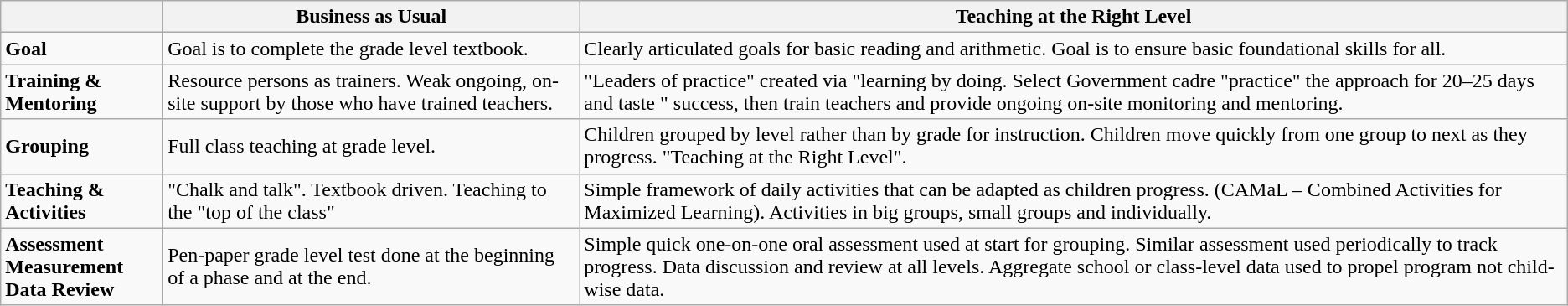<table class="wikitable">
<tr>
<th></th>
<th>Business as Usual</th>
<th>Teaching at the Right Level</th>
</tr>
<tr>
<td><strong>Goal</strong></td>
<td>Goal is to complete the grade level textbook.</td>
<td>Clearly articulated goals for basic reading and arithmetic. Goal is to ensure basic foundational skills for all.</td>
</tr>
<tr>
<td><strong>Training & Mentoring</strong></td>
<td>Resource persons as trainers. Weak ongoing, on-site support by those who have trained teachers.</td>
<td>"Leaders of practice" created via "learning by doing. Select Government cadre "practice" the approach for 20–25 days and taste " success, then train teachers and provide ongoing on-site monitoring and mentoring.</td>
</tr>
<tr>
<td><strong>Grouping</strong></td>
<td>Full class teaching at grade level.</td>
<td>Children grouped by level rather than by grade for instruction. Children move quickly from one group to next as they progress. "Teaching at the Right Level".</td>
</tr>
<tr>
<td><strong>Teaching & Activities</strong></td>
<td>"Chalk and talk". Textbook driven. Teaching to the "top of the class"</td>
<td>Simple framework of daily activities that can be adapted as children progress. (CAMaL – Combined Activities for Maximized Learning). Activities in big groups, small groups and individually.</td>
</tr>
<tr>
<td><strong>Assessment</strong><br><strong>Measurement</strong><br><strong>Data Review</strong></td>
<td>Pen-paper grade level test done at the beginning of a phase and at the end.</td>
<td>Simple quick one-on-one oral assessment used at start for grouping. Similar assessment used periodically to track progress. Data discussion and review at all levels. Aggregate school or class-level data used to propel program not child-wise data.</td>
</tr>
</table>
